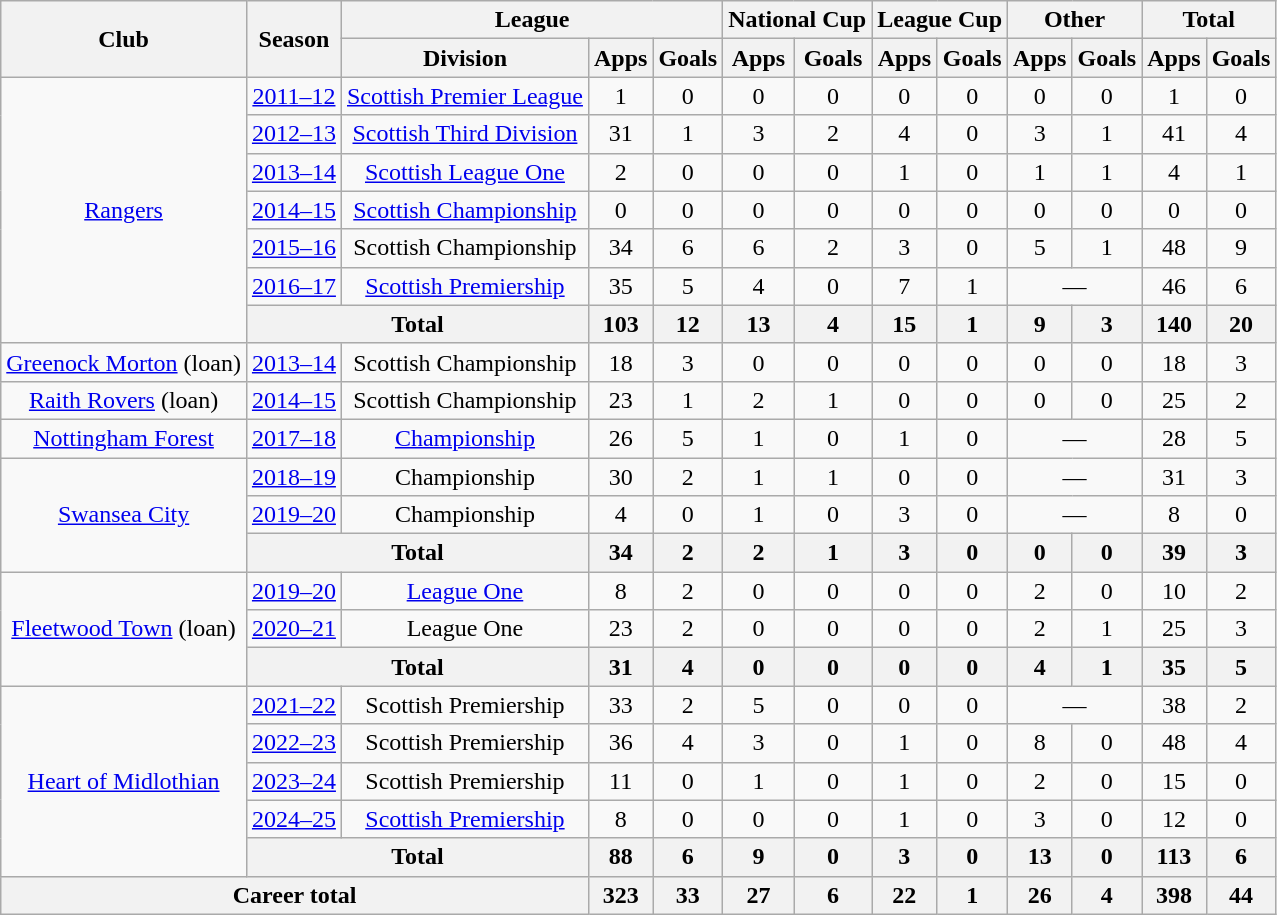<table class="wikitable" style="text-align: center">
<tr>
<th rowspan="2">Club</th>
<th rowspan="2">Season</th>
<th colspan="3">League</th>
<th colspan="2">National Cup</th>
<th colspan="2">League Cup</th>
<th colspan="2">Other</th>
<th colspan="2">Total</th>
</tr>
<tr>
<th>Division</th>
<th>Apps</th>
<th>Goals</th>
<th>Apps</th>
<th>Goals</th>
<th>Apps</th>
<th>Goals</th>
<th>Apps</th>
<th>Goals</th>
<th>Apps</th>
<th>Goals</th>
</tr>
<tr>
<td rowspan="7"><a href='#'>Rangers</a></td>
<td><a href='#'>2011–12</a></td>
<td><a href='#'>Scottish Premier League</a></td>
<td>1</td>
<td>0</td>
<td>0</td>
<td>0</td>
<td>0</td>
<td>0</td>
<td>0</td>
<td>0</td>
<td>1</td>
<td>0</td>
</tr>
<tr>
<td><a href='#'>2012–13</a></td>
<td><a href='#'>Scottish Third Division</a></td>
<td>31</td>
<td>1</td>
<td>3</td>
<td>2</td>
<td>4</td>
<td>0</td>
<td>3</td>
<td>1</td>
<td>41</td>
<td>4</td>
</tr>
<tr>
<td><a href='#'>2013–14</a></td>
<td><a href='#'>Scottish League One</a></td>
<td>2</td>
<td>0</td>
<td>0</td>
<td>0</td>
<td>1</td>
<td>0</td>
<td>1</td>
<td>1</td>
<td>4</td>
<td>1</td>
</tr>
<tr>
<td><a href='#'>2014–15</a></td>
<td><a href='#'>Scottish Championship</a></td>
<td>0</td>
<td>0</td>
<td>0</td>
<td>0</td>
<td>0</td>
<td>0</td>
<td>0</td>
<td>0</td>
<td>0</td>
<td>0</td>
</tr>
<tr>
<td><a href='#'>2015–16</a></td>
<td>Scottish Championship</td>
<td>34</td>
<td>6</td>
<td>6</td>
<td>2</td>
<td>3</td>
<td>0</td>
<td>5</td>
<td>1</td>
<td>48</td>
<td>9</td>
</tr>
<tr>
<td><a href='#'>2016–17</a></td>
<td><a href='#'>Scottish Premiership</a></td>
<td>35</td>
<td>5</td>
<td>4</td>
<td>0</td>
<td>7</td>
<td>1</td>
<td colspan="2">—</td>
<td>46</td>
<td>6</td>
</tr>
<tr>
<th colspan="2">Total</th>
<th>103</th>
<th>12</th>
<th>13</th>
<th>4</th>
<th>15</th>
<th>1</th>
<th>9</th>
<th>3</th>
<th>140</th>
<th>20</th>
</tr>
<tr>
<td><a href='#'>Greenock Morton</a> (loan)</td>
<td><a href='#'>2013–14</a></td>
<td>Scottish Championship</td>
<td>18</td>
<td>3</td>
<td>0</td>
<td>0</td>
<td>0</td>
<td>0</td>
<td>0</td>
<td>0</td>
<td>18</td>
<td>3</td>
</tr>
<tr>
<td><a href='#'>Raith Rovers</a> (loan)</td>
<td><a href='#'>2014–15</a></td>
<td>Scottish Championship</td>
<td>23</td>
<td>1</td>
<td>2</td>
<td>1</td>
<td>0</td>
<td>0</td>
<td>0</td>
<td>0</td>
<td>25</td>
<td>2</td>
</tr>
<tr>
<td><a href='#'>Nottingham Forest</a></td>
<td><a href='#'>2017–18</a></td>
<td><a href='#'>Championship</a></td>
<td>26</td>
<td>5</td>
<td>1</td>
<td>0</td>
<td>1</td>
<td>0</td>
<td colspan="2">—</td>
<td>28</td>
<td>5</td>
</tr>
<tr>
<td rowspan="3"><a href='#'>Swansea City</a></td>
<td><a href='#'>2018–19</a></td>
<td>Championship</td>
<td>30</td>
<td>2</td>
<td>1</td>
<td>1</td>
<td>0</td>
<td>0</td>
<td colspan="2">—</td>
<td>31</td>
<td>3</td>
</tr>
<tr>
<td><a href='#'>2019–20</a></td>
<td>Championship</td>
<td>4</td>
<td>0</td>
<td>1</td>
<td>0</td>
<td>3</td>
<td>0</td>
<td colspan="2">—</td>
<td>8</td>
<td>0</td>
</tr>
<tr>
<th colspan="2">Total</th>
<th>34</th>
<th>2</th>
<th>2</th>
<th>1</th>
<th>3</th>
<th>0</th>
<th>0</th>
<th>0</th>
<th>39</th>
<th>3</th>
</tr>
<tr>
<td rowspan=3><a href='#'>Fleetwood Town</a> (loan)</td>
<td><a href='#'>2019–20</a></td>
<td><a href='#'>League One</a></td>
<td>8</td>
<td>2</td>
<td>0</td>
<td>0</td>
<td>0</td>
<td>0</td>
<td>2</td>
<td>0</td>
<td>10</td>
<td>2</td>
</tr>
<tr>
<td><a href='#'>2020–21</a></td>
<td>League One</td>
<td>23</td>
<td>2</td>
<td>0</td>
<td>0</td>
<td>0</td>
<td>0</td>
<td>2</td>
<td>1</td>
<td>25</td>
<td>3</td>
</tr>
<tr>
<th colspan=2>Total</th>
<th>31</th>
<th>4</th>
<th>0</th>
<th>0</th>
<th>0</th>
<th>0</th>
<th>4</th>
<th>1</th>
<th>35</th>
<th>5</th>
</tr>
<tr>
<td rowspan="5"><a href='#'>Heart of Midlothian</a></td>
<td><a href='#'>2021–22</a></td>
<td>Scottish Premiership</td>
<td>33</td>
<td>2</td>
<td>5</td>
<td>0</td>
<td>0</td>
<td>0</td>
<td colspan="2">—</td>
<td>38</td>
<td>2</td>
</tr>
<tr>
<td><a href='#'>2022–23</a></td>
<td>Scottish Premiership</td>
<td>36</td>
<td>4</td>
<td>3</td>
<td>0</td>
<td>1</td>
<td>0</td>
<td>8</td>
<td>0</td>
<td>48</td>
<td>4</td>
</tr>
<tr>
<td><a href='#'>2023–24</a></td>
<td>Scottish Premiership</td>
<td>11</td>
<td>0</td>
<td>1</td>
<td>0</td>
<td>1</td>
<td>0</td>
<td>2</td>
<td>0</td>
<td>15</td>
<td>0</td>
</tr>
<tr>
<td><a href='#'>2024–25</a></td>
<td><a href='#'>Scottish Premiership</a></td>
<td>8</td>
<td>0</td>
<td>0</td>
<td>0</td>
<td>1</td>
<td>0</td>
<td>3</td>
<td>0</td>
<td>12</td>
<td>0</td>
</tr>
<tr>
<th colspan=2>Total</th>
<th>88</th>
<th>6</th>
<th>9</th>
<th>0</th>
<th>3</th>
<th>0</th>
<th>13</th>
<th>0</th>
<th>113</th>
<th>6</th>
</tr>
<tr>
<th colspan="3">Career total</th>
<th>323</th>
<th>33</th>
<th>27</th>
<th>6</th>
<th>22</th>
<th>1</th>
<th>26</th>
<th>4</th>
<th>398</th>
<th>44</th>
</tr>
</table>
